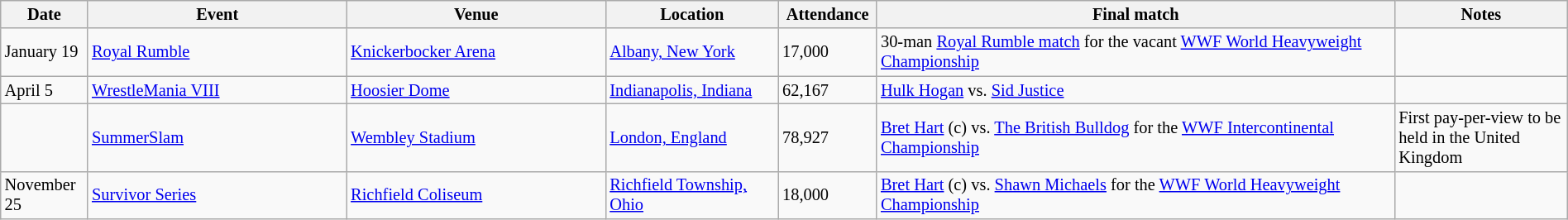<table id="Past_events_1992" class="sortable wikitable succession-box" style="font-size:85%; width:100%">
<tr>
<th scope="col" style="width:5%;">Date</th>
<th scope="col" style="width:15%;">Event</th>
<th scope="col" style="width:15%;">Venue</th>
<th scope="col" style="width:10%;">Location</th>
<th scope="col" style="width:5%;">Attendance</th>
<th scope="col" style="width:30%;">Final match</th>
<th scope="col" style="width:10%;">Notes</th>
</tr>
<tr>
<td>January 19</td>
<td><a href='#'>Royal Rumble</a></td>
<td><a href='#'>Knickerbocker Arena</a></td>
<td><a href='#'>Albany, New York</a></td>
<td>17,000</td>
<td>30-man <a href='#'>Royal Rumble match</a> for the vacant <a href='#'>WWF World Heavyweight Championship</a></td>
<td></td>
</tr>
<tr>
<td>April 5</td>
<td><a href='#'>WrestleMania VIII</a></td>
<td><a href='#'>Hoosier Dome</a></td>
<td><a href='#'>Indianapolis, Indiana</a></td>
<td>62,167</td>
<td><a href='#'>Hulk Hogan</a> vs. <a href='#'>Sid Justice</a></td>
<td></td>
</tr>
<tr>
<td></td>
<td><a href='#'>SummerSlam</a></td>
<td><a href='#'>Wembley Stadium</a></td>
<td><a href='#'>London, England</a></td>
<td>78,927</td>
<td><a href='#'>Bret Hart</a> (c) vs. <a href='#'>The British Bulldog</a> for the <a href='#'>WWF Intercontinental Championship</a></td>
<td>First pay-per-view to be held in the United Kingdom</td>
</tr>
<tr>
<td>November 25</td>
<td><a href='#'>Survivor Series</a></td>
<td><a href='#'>Richfield Coliseum</a></td>
<td><a href='#'>Richfield Township, Ohio</a></td>
<td>18,000</td>
<td><a href='#'>Bret Hart</a> (c) vs. <a href='#'>Shawn Michaels</a> for the <a href='#'>WWF World Heavyweight Championship</a></td>
<td></td>
</tr>
</table>
